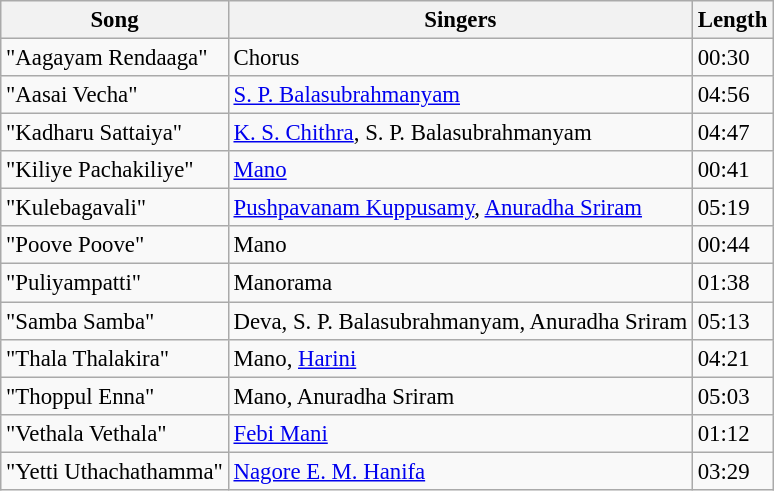<table class="wikitable" style="font-size: 95%;">
<tr>
<th>Song</th>
<th>Singers</th>
<th>Length</th>
</tr>
<tr>
<td>"Aagayam Rendaaga"</td>
<td>Chorus</td>
<td>00:30</td>
</tr>
<tr>
<td>"Aasai Vecha"</td>
<td><a href='#'>S. P. Balasubrahmanyam</a></td>
<td>04:56</td>
</tr>
<tr>
<td>"Kadharu Sattaiya"</td>
<td><a href='#'>K. S. Chithra</a>, S. P. Balasubrahmanyam</td>
<td>04:47</td>
</tr>
<tr>
<td>"Kiliye Pachakiliye"</td>
<td><a href='#'>Mano</a></td>
<td>00:41</td>
</tr>
<tr>
<td>"Kulebagavali"</td>
<td><a href='#'>Pushpavanam Kuppusamy</a>, <a href='#'>Anuradha Sriram</a></td>
<td>05:19</td>
</tr>
<tr>
<td>"Poove Poove"</td>
<td>Mano</td>
<td>00:44</td>
</tr>
<tr>
<td>"Puliyampatti"</td>
<td>Manorama</td>
<td>01:38</td>
</tr>
<tr>
<td>"Samba Samba"</td>
<td>Deva, S. P. Balasubrahmanyam, Anuradha Sriram</td>
<td>05:13</td>
</tr>
<tr>
<td>"Thala Thalakira"</td>
<td>Mano, <a href='#'>Harini</a></td>
<td>04:21</td>
</tr>
<tr>
<td>"Thoppul Enna"</td>
<td>Mano, Anuradha Sriram</td>
<td>05:03</td>
</tr>
<tr>
<td>"Vethala Vethala"</td>
<td><a href='#'>Febi Mani</a></td>
<td>01:12</td>
</tr>
<tr>
<td>"Yetti Uthachathamma"</td>
<td><a href='#'>Nagore E. M. Hanifa</a></td>
<td>03:29</td>
</tr>
</table>
